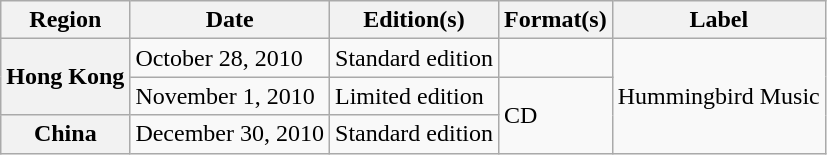<table class="wikitable plainrowheaders">
<tr>
<th>Region</th>
<th>Date</th>
<th>Edition(s)</th>
<th>Format(s)</th>
<th>Label</th>
</tr>
<tr>
<th rowspan="2" scope="row">Hong Kong</th>
<td>October 28, 2010</td>
<td>Standard edition</td>
<td></td>
<td rowspan="3">Hummingbird Music</td>
</tr>
<tr>
<td>November 1, 2010</td>
<td>Limited edition</td>
<td rowspan="2">CD</td>
</tr>
<tr>
<th scope="row">China</th>
<td>December 30, 2010</td>
<td>Standard edition</td>
</tr>
</table>
